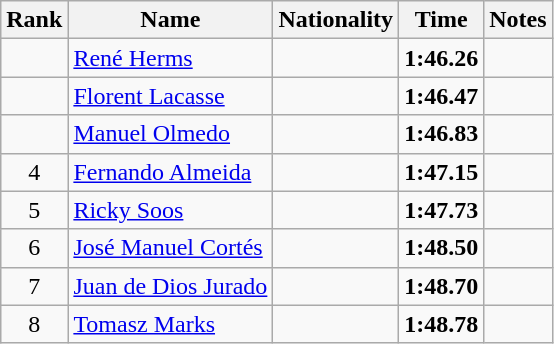<table class="wikitable sortable" style="text-align:center">
<tr>
<th>Rank</th>
<th>Name</th>
<th>Nationality</th>
<th>Time</th>
<th>Notes</th>
</tr>
<tr>
<td></td>
<td align=left><a href='#'>René Herms</a></td>
<td align=left></td>
<td><strong>1:46.26</strong></td>
<td></td>
</tr>
<tr>
<td></td>
<td align=left><a href='#'>Florent Lacasse</a></td>
<td align=left></td>
<td><strong>1:46.47</strong></td>
<td></td>
</tr>
<tr>
<td></td>
<td align=left><a href='#'>Manuel Olmedo</a></td>
<td align=left></td>
<td><strong>1:46.83</strong></td>
<td></td>
</tr>
<tr>
<td>4</td>
<td align=left><a href='#'>Fernando Almeida</a></td>
<td align=left></td>
<td><strong>1:47.15</strong></td>
<td></td>
</tr>
<tr>
<td>5</td>
<td align=left><a href='#'>Ricky Soos</a></td>
<td align=left></td>
<td><strong>1:47.73</strong></td>
<td></td>
</tr>
<tr>
<td>6</td>
<td align=left><a href='#'>José Manuel Cortés</a></td>
<td align=left></td>
<td><strong>1:48.50</strong></td>
<td></td>
</tr>
<tr>
<td>7</td>
<td align=left><a href='#'>Juan de Dios Jurado</a></td>
<td align=left></td>
<td><strong>1:48.70</strong></td>
<td></td>
</tr>
<tr>
<td>8</td>
<td align=left><a href='#'>Tomasz Marks</a></td>
<td align=left></td>
<td><strong>1:48.78</strong></td>
<td></td>
</tr>
</table>
